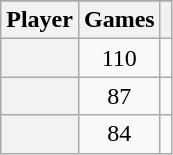<table class="wikitable sortable plainrowheaders static-row-numbers" style="text-align: center;">
<tr>
</tr>
<tr>
<th scope="col">Player</th>
<th scope="col">Games</th>
<th scope="col"></th>
</tr>
<tr>
<th scope="row"></th>
<td>110</td>
<td></td>
</tr>
<tr>
<th scope="row"></th>
<td>87</td>
<td></td>
</tr>
<tr>
<th scope="row"></th>
<td>84</td>
<td></td>
</tr>
</table>
